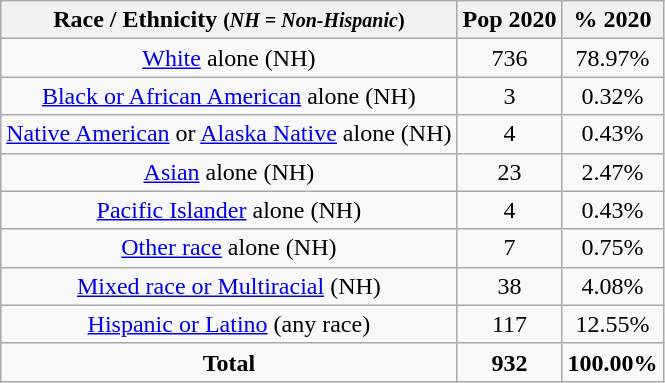<table class="wikitable" style="text-align:center;">
<tr>
<th>Race / Ethnicity <small>(<em>NH = Non-Hispanic</em>)</small></th>
<th>Pop 2020</th>
<th>% 2020</th>
</tr>
<tr>
<td><a href='#'>White</a> alone (NH)</td>
<td>736</td>
<td>78.97%</td>
</tr>
<tr>
<td><a href='#'>Black or African American</a> alone (NH)</td>
<td>3</td>
<td>0.32%</td>
</tr>
<tr>
<td><a href='#'>Native American</a> or <a href='#'>Alaska Native</a> alone (NH)</td>
<td>4</td>
<td>0.43%</td>
</tr>
<tr>
<td><a href='#'>Asian</a> alone (NH)</td>
<td>23</td>
<td>2.47%</td>
</tr>
<tr>
<td><a href='#'>Pacific Islander</a> alone (NH)</td>
<td>4</td>
<td>0.43%</td>
</tr>
<tr>
<td><a href='#'>Other race</a> alone (NH)</td>
<td>7</td>
<td>0.75%</td>
</tr>
<tr>
<td><a href='#'>Mixed race or Multiracial</a> (NH)</td>
<td>38</td>
<td>4.08%</td>
</tr>
<tr>
<td><a href='#'>Hispanic or Latino</a> (any race)</td>
<td>117</td>
<td>12.55%</td>
</tr>
<tr>
<td><strong>Total</strong></td>
<td><strong>932</strong></td>
<td><strong>100.00%</strong></td>
</tr>
</table>
